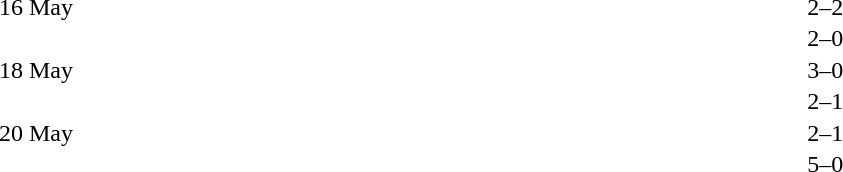<table cellspacing=1 width=70%>
<tr>
<th width=25%></th>
<th width=30%></th>
<th width=15%></th>
<th width=30%></th>
</tr>
<tr>
<td>16 May</td>
<td align=right></td>
<td align=center>2–2</td>
<td></td>
</tr>
<tr>
<td></td>
<td align=right></td>
<td align=center>2–0</td>
<td></td>
</tr>
<tr>
<td>18 May</td>
<td align=right></td>
<td align=center>3–0</td>
<td></td>
</tr>
<tr>
<td></td>
<td align=right></td>
<td align=center>2–1</td>
<td></td>
</tr>
<tr>
<td>20 May</td>
<td align=right></td>
<td align=center>2–1</td>
<td></td>
</tr>
<tr>
<td></td>
<td align=right></td>
<td align=center>5–0</td>
<td></td>
</tr>
</table>
